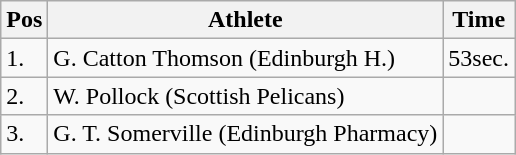<table class="wikitable">
<tr>
<th>Pos</th>
<th>Athlete</th>
<th>Time</th>
</tr>
<tr>
<td>1.</td>
<td>G. Catton Thomson (Edinburgh H.)</td>
<td>53sec.</td>
</tr>
<tr>
<td>2.</td>
<td>W. Pollock (Scottish Pelicans)</td>
<td></td>
</tr>
<tr>
<td>3.</td>
<td>G. T. Somerville (Edinburgh Pharmacy)</td>
<td></td>
</tr>
</table>
